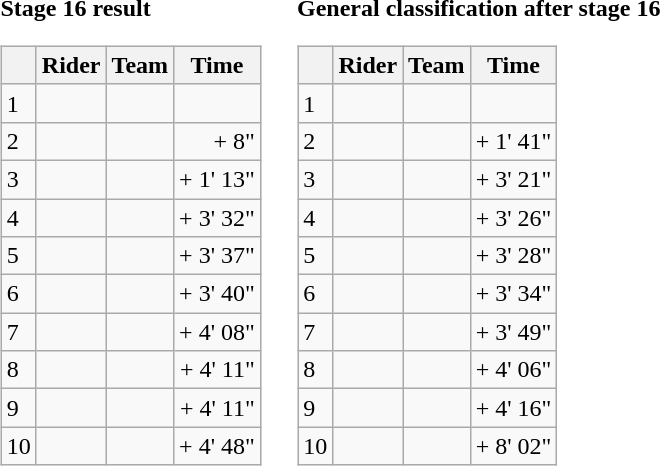<table>
<tr>
<td><strong>Stage 16 result</strong><br><table class="wikitable">
<tr>
<th></th>
<th>Rider</th>
<th>Team</th>
<th>Time</th>
</tr>
<tr>
<td>1</td>
<td></td>
<td></td>
<td align="right"></td>
</tr>
<tr>
<td>2</td>
<td></td>
<td></td>
<td align="right">+ 8"</td>
</tr>
<tr>
<td>3</td>
<td></td>
<td></td>
<td align="right">+ 1' 13"</td>
</tr>
<tr>
<td>4</td>
<td></td>
<td></td>
<td align="right">+ 3' 32"</td>
</tr>
<tr>
<td>5</td>
<td></td>
<td></td>
<td align="right">+ 3' 37"</td>
</tr>
<tr>
<td>6</td>
<td></td>
<td></td>
<td align="right">+ 3' 40"</td>
</tr>
<tr>
<td>7</td>
<td> </td>
<td></td>
<td align="right">+ 4' 08"</td>
</tr>
<tr>
<td>8</td>
<td></td>
<td></td>
<td align="right">+ 4' 11"</td>
</tr>
<tr>
<td>9</td>
<td> </td>
<td></td>
<td align="right">+ 4' 11"</td>
</tr>
<tr>
<td>10</td>
<td></td>
<td></td>
<td align="right">+ 4' 48"</td>
</tr>
</table>
</td>
<td></td>
<td><strong>General classification after stage 16</strong><br><table class="wikitable">
<tr>
<th></th>
<th>Rider</th>
<th>Team</th>
<th>Time</th>
</tr>
<tr>
<td>1</td>
<td> </td>
<td></td>
<td align="right"></td>
</tr>
<tr>
<td>2</td>
<td></td>
<td></td>
<td align="right">+ 1' 41"</td>
</tr>
<tr>
<td>3</td>
<td></td>
<td></td>
<td align="right">+ 3' 21"</td>
</tr>
<tr>
<td>4</td>
<td></td>
<td></td>
<td align="right">+ 3' 26"</td>
</tr>
<tr>
<td>5</td>
<td></td>
<td></td>
<td align="right">+ 3' 28"</td>
</tr>
<tr>
<td>6</td>
<td></td>
<td></td>
<td align="right">+ 3' 34"</td>
</tr>
<tr>
<td>7</td>
<td></td>
<td></td>
<td align="right">+ 3' 49"</td>
</tr>
<tr>
<td>8</td>
<td></td>
<td></td>
<td align="right">+ 4' 06"</td>
</tr>
<tr>
<td>9</td>
<td></td>
<td></td>
<td align="right">+ 4' 16"</td>
</tr>
<tr>
<td>10</td>
<td></td>
<td></td>
<td align="right">+ 8' 02"</td>
</tr>
</table>
</td>
</tr>
</table>
